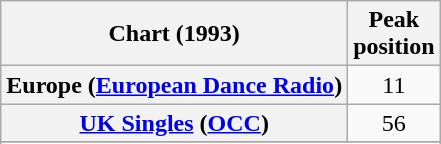<table class="wikitable sortable plainrowheaders" style="text-align:center">
<tr>
<th scope="col">Chart (1993)</th>
<th scope="col">Peak<br>position</th>
</tr>
<tr>
<th scope="row">Europe (<a href='#'>European Dance Radio</a>)</th>
<td>11</td>
</tr>
<tr>
<th scope="row"><a href='#'>UK Singles</a> (<a href='#'>OCC</a>)</th>
<td>56</td>
</tr>
<tr>
</tr>
<tr>
</tr>
<tr>
</tr>
<tr>
</tr>
</table>
